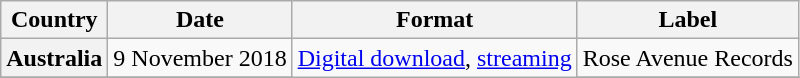<table class="wikitable plainrowheaders">
<tr>
<th scope="col">Country</th>
<th scope="col">Date</th>
<th scope="col">Format</th>
<th scope="col">Label</th>
</tr>
<tr>
<th scope="row">Australia</th>
<td>9 November 2018</td>
<td rowspan="2"><a href='#'>Digital download</a>, <a href='#'>streaming</a></td>
<td>Rose Avenue Records</td>
</tr>
<tr>
</tr>
</table>
